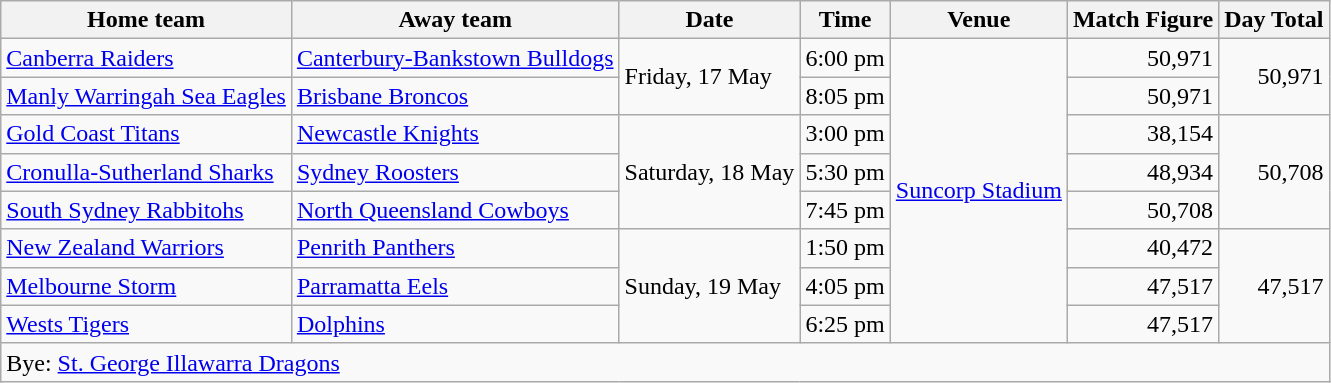<table class="wikitable">
<tr>
<th>Home team</th>
<th>Away team</th>
<th>Date</th>
<th>Time</th>
<th>Venue</th>
<th>Match Figure</th>
<th>Day Total</th>
</tr>
<tr>
<td align="left"><a href='#'>Canberra Raiders</a></td>
<td align="left"><a href='#'>Canterbury-Bankstown Bulldogs</a></td>
<td rowspan="2">Friday, 17 May</td>
<td>6:00 pm</td>
<td rowspan="8"><a href='#'>Suncorp Stadium</a></td>
<td align="right">50,971</td>
<td rowspan="2" align="right">50,971</td>
</tr>
<tr>
<td align="left"><a href='#'>Manly Warringah Sea Eagles</a></td>
<td align="left"><a href='#'>Brisbane Broncos</a></td>
<td>8:05 pm</td>
<td align="right">50,971</td>
</tr>
<tr>
<td align="left"><a href='#'>Gold Coast Titans</a></td>
<td align="left"><a href='#'>Newcastle Knights</a></td>
<td rowspan="3">Saturday, 18 May</td>
<td>3:00 pm</td>
<td align="right">38,154</td>
<td rowspan="3" align="right">50,708</td>
</tr>
<tr>
<td align="left"><a href='#'>Cronulla-Sutherland Sharks</a></td>
<td align="left"><a href='#'>Sydney Roosters</a></td>
<td>5:30 pm</td>
<td align="right">48,934</td>
</tr>
<tr>
<td align="left"><a href='#'>South Sydney Rabbitohs</a></td>
<td align="left"><a href='#'>North Queensland Cowboys</a></td>
<td>7:45 pm</td>
<td align="right">50,708</td>
</tr>
<tr>
<td align="left"><a href='#'>New Zealand Warriors</a></td>
<td align="left"><a href='#'>Penrith Panthers</a></td>
<td rowspan="3">Sunday, 19 May</td>
<td>1:50 pm</td>
<td align="right">40,472</td>
<td rowspan="3" align="right">47,517</td>
</tr>
<tr>
<td align="left"><a href='#'>Melbourne Storm</a></td>
<td align="left"><a href='#'>Parramatta Eels</a></td>
<td>4:05 pm</td>
<td align="right">47,517</td>
</tr>
<tr>
<td align="left"><a href='#'>Wests Tigers</a></td>
<td align="left"><a href='#'>Dolphins</a></td>
<td>6:25 pm</td>
<td align="right">47,517</td>
</tr>
<tr>
<td colspan="7" align="left">Bye: <a href='#'>St. George Illawarra Dragons</a></td>
</tr>
</table>
